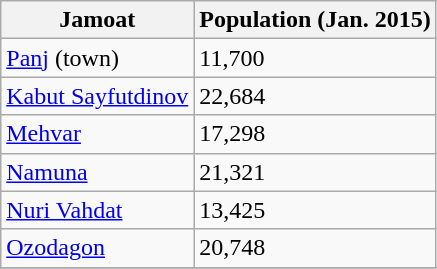<table class="wikitable sortable">
<tr>
<th>Jamoat</th>
<th>Population (Jan. 2015)</th>
</tr>
<tr>
<td><a href='#'>Panj</a> (town)</td>
<td>11,700</td>
</tr>
<tr>
<td><a href='#'>Kabut Sayfutdinov</a></td>
<td>22,684</td>
</tr>
<tr>
<td><a href='#'>Mehvar</a></td>
<td>17,298</td>
</tr>
<tr>
<td><a href='#'>Namuna</a></td>
<td>21,321</td>
</tr>
<tr>
<td><a href='#'>Nuri Vahdat</a></td>
<td>13,425</td>
</tr>
<tr>
<td><a href='#'>Ozodagon</a></td>
<td>20,748</td>
</tr>
<tr>
</tr>
</table>
